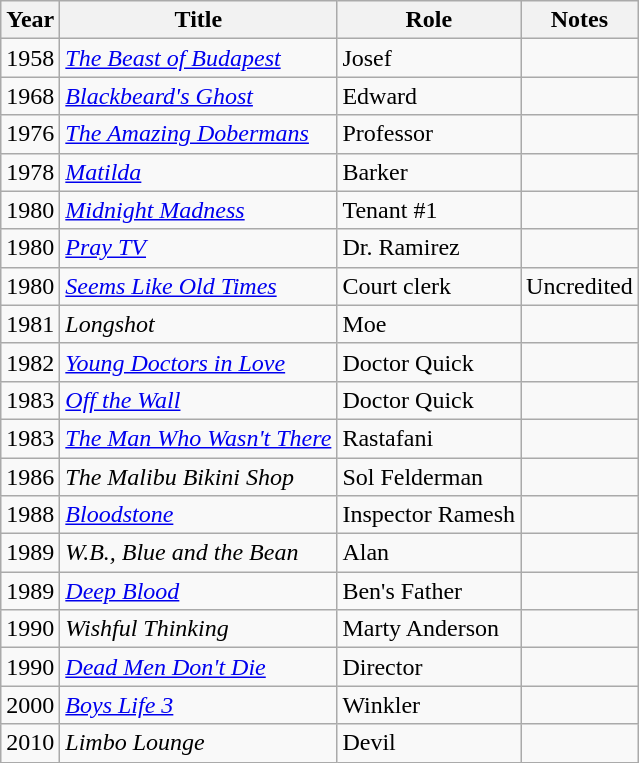<table class="wikitable sortable">
<tr>
<th>Year</th>
<th>Title</th>
<th>Role</th>
<th>Notes</th>
</tr>
<tr>
<td>1958</td>
<td><em><a href='#'>The Beast of Budapest</a></em></td>
<td>Josef</td>
<td></td>
</tr>
<tr>
<td>1968</td>
<td><em><a href='#'>Blackbeard's Ghost</a></em></td>
<td>Edward</td>
<td></td>
</tr>
<tr>
<td>1976</td>
<td><em><a href='#'>The Amazing Dobermans</a></em></td>
<td>Professor</td>
<td></td>
</tr>
<tr>
<td>1978</td>
<td><a href='#'><em>Matilda</em></a></td>
<td>Barker</td>
<td></td>
</tr>
<tr>
<td>1980</td>
<td><a href='#'><em>Midnight Madness</em></a></td>
<td>Tenant #1</td>
<td></td>
</tr>
<tr>
<td>1980</td>
<td><a href='#'><em>Pray TV</em></a></td>
<td>Dr. Ramirez</td>
<td></td>
</tr>
<tr>
<td>1980</td>
<td><a href='#'><em>Seems Like Old Times</em></a></td>
<td>Court clerk</td>
<td>Uncredited</td>
</tr>
<tr>
<td>1981</td>
<td><em>Longshot</em></td>
<td>Moe</td>
<td></td>
</tr>
<tr>
<td>1982</td>
<td><em><a href='#'>Young Doctors in Love</a></em></td>
<td>Doctor Quick</td>
<td></td>
</tr>
<tr>
<td>1983</td>
<td><a href='#'><em>Off the Wall</em></a></td>
<td>Doctor Quick</td>
<td></td>
</tr>
<tr>
<td>1983</td>
<td><a href='#'><em>The Man Who Wasn't There</em></a></td>
<td>Rastafani</td>
<td></td>
</tr>
<tr>
<td>1986</td>
<td><em>The Malibu Bikini Shop</em></td>
<td>Sol Felderman</td>
<td></td>
</tr>
<tr>
<td>1988</td>
<td><a href='#'><em>Bloodstone</em></a></td>
<td>Inspector Ramesh</td>
<td></td>
</tr>
<tr>
<td>1989</td>
<td><em>W.B., Blue and the Bean</em></td>
<td>Alan</td>
<td></td>
</tr>
<tr>
<td>1989</td>
<td><em><a href='#'>Deep Blood</a></em></td>
<td>Ben's Father</td>
<td></td>
</tr>
<tr>
<td>1990</td>
<td><em>Wishful Thinking</em></td>
<td>Marty Anderson</td>
<td></td>
</tr>
<tr>
<td>1990</td>
<td><em><a href='#'>Dead Men Don't Die</a></em></td>
<td>Director</td>
<td></td>
</tr>
<tr>
<td>2000</td>
<td><em><a href='#'>Boys Life 3</a></em></td>
<td>Winkler</td>
<td></td>
</tr>
<tr>
<td>2010</td>
<td><em>Limbo Lounge</em></td>
<td>Devil</td>
<td></td>
</tr>
</table>
